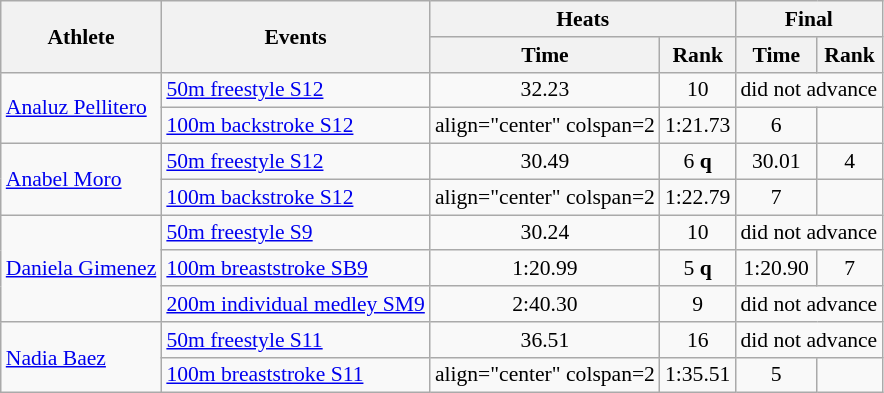<table class=wikitable style="font-size:90%">
<tr>
<th rowspan="2">Athlete</th>
<th rowspan="2">Events</th>
<th colspan="2">Heats</th>
<th colspan="2">Final</th>
</tr>
<tr>
<th>Time</th>
<th>Rank</th>
<th>Time</th>
<th>Rank</th>
</tr>
<tr>
<td rowspan="2"><a href='#'>Analuz Pellitero</a></td>
<td><a href='#'>50m freestyle S12</a></td>
<td align="center">32.23</td>
<td align="center">10</td>
<td align="center" colspan=2>did not advance</td>
</tr>
<tr>
<td><a href='#'>100m backstroke S12</a></td>
<td>align="center" colspan=2 </td>
<td align="center">1:21.73</td>
<td align="center">6</td>
</tr>
<tr>
<td rowspan="2"><a href='#'>Anabel Moro</a></td>
<td><a href='#'>50m freestyle S12</a></td>
<td align="center">30.49</td>
<td align="center">6 <strong>q</strong></td>
<td align="center">30.01</td>
<td align="center">4</td>
</tr>
<tr>
<td><a href='#'>100m backstroke S12</a></td>
<td>align="center" colspan=2 </td>
<td align="center">1:22.79</td>
<td align="center">7</td>
</tr>
<tr>
<td rowspan="3"><a href='#'>Daniela Gimenez</a></td>
<td><a href='#'>50m freestyle S9</a></td>
<td align="center">30.24</td>
<td align="center">10</td>
<td align="center" colspan=2>did not advance</td>
</tr>
<tr>
<td><a href='#'>100m breaststroke SB9</a></td>
<td align="center">1:20.99</td>
<td align="center">5 <strong>q</strong></td>
<td align="center">1:20.90</td>
<td align="center">7</td>
</tr>
<tr>
<td><a href='#'>200m individual medley SM9</a></td>
<td align="center">2:40.30</td>
<td align="center">9</td>
<td align="center" colspan=2>did not advance</td>
</tr>
<tr>
<td rowspan="2"><a href='#'>Nadia Baez</a></td>
<td><a href='#'>50m freestyle S11</a></td>
<td align="center">36.51</td>
<td align="center">16</td>
<td align="center" colspan=2>did not advance</td>
</tr>
<tr>
<td><a href='#'>100m breaststroke S11</a></td>
<td>align="center" colspan=2 </td>
<td align="center">1:35.51</td>
<td align="center">5</td>
</tr>
</table>
